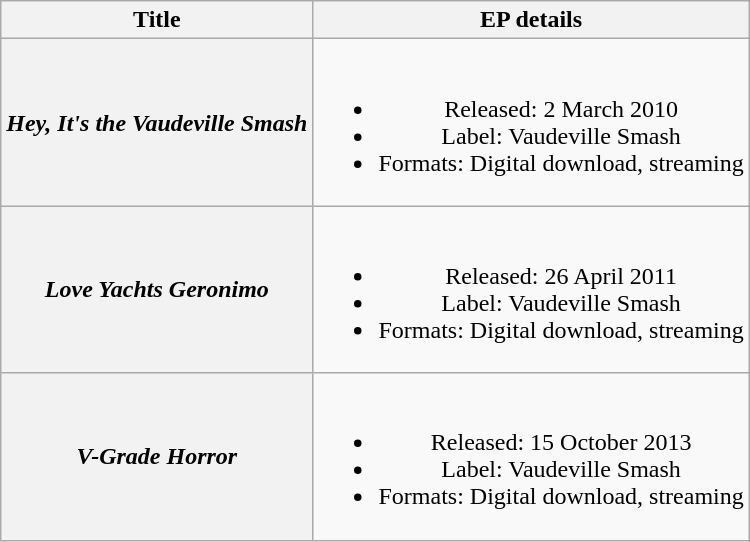<table class="wikitable plainrowheaders" style="text-align:center;">
<tr>
<th scope="col" rowspan="1">Title</th>
<th scope="col" rowspan="1">EP details</th>
</tr>
<tr>
<th scope="row"><em>Hey, It's the Vaudeville Smash</em></th>
<td><br><ul><li>Released: 2 March 2010</li><li>Label: Vaudeville Smash</li><li>Formats: Digital download, streaming</li></ul></td>
</tr>
<tr>
<th scope="row"><em>Love Yachts Geronimo</em></th>
<td><br><ul><li>Released: 26 April 2011</li><li>Label: Vaudeville Smash</li><li>Formats: Digital download, streaming</li></ul></td>
</tr>
<tr>
<th scope="row"><em>V-Grade Horror</em></th>
<td><br><ul><li>Released: 15 October 2013</li><li>Label: Vaudeville Smash</li><li>Formats: Digital download, streaming</li></ul></td>
</tr>
</table>
